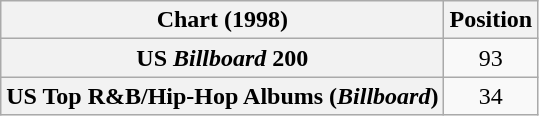<table class="wikitable sortable plainrowheaders" style="text-align:center">
<tr>
<th scope="col">Chart (1998)</th>
<th scope="col">Position</th>
</tr>
<tr>
<th scope="row">US <em>Billboard</em> 200</th>
<td>93</td>
</tr>
<tr>
<th scope="row">US Top R&B/Hip-Hop Albums (<em>Billboard</em>)</th>
<td>34</td>
</tr>
</table>
